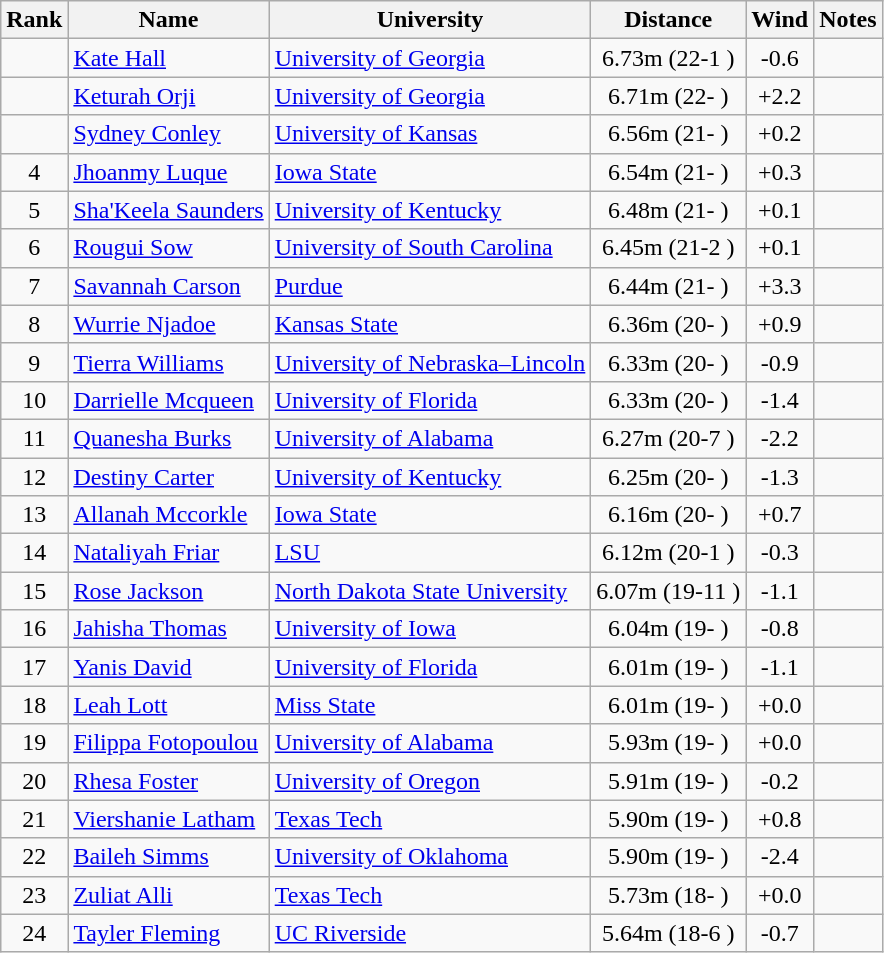<table class="wikitable sortable" style="text-align:center">
<tr>
<th>Rank</th>
<th>Name</th>
<th>University</th>
<th>Distance</th>
<th>Wind</th>
<th>Notes</th>
</tr>
<tr>
<td></td>
<td align=left><a href='#'>Kate Hall</a></td>
<td align=left><a href='#'>University of Georgia</a></td>
<td>6.73m (22-1 )</td>
<td>-0.6</td>
<td></td>
</tr>
<tr>
<td></td>
<td align=left><a href='#'>Keturah Orji</a></td>
<td align=left><a href='#'>University of Georgia</a></td>
<td>6.71m (22- )</td>
<td>+2.2</td>
<td></td>
</tr>
<tr>
<td></td>
<td align=left><a href='#'>Sydney Conley</a></td>
<td align=left><a href='#'>University of Kansas</a></td>
<td>6.56m (21- )</td>
<td>+0.2</td>
<td></td>
</tr>
<tr>
<td>4</td>
<td align=left><a href='#'>Jhoanmy Luque</a></td>
<td align=left><a href='#'>Iowa State</a></td>
<td>6.54m (21- )</td>
<td>+0.3</td>
<td></td>
</tr>
<tr>
<td>5</td>
<td align=left><a href='#'>Sha'Keela Saunders</a></td>
<td align=left><a href='#'>University of Kentucky</a></td>
<td>6.48m (21- )</td>
<td>+0.1</td>
<td></td>
</tr>
<tr>
<td>6</td>
<td align=left><a href='#'>Rougui Sow</a></td>
<td align=left><a href='#'>University of South Carolina</a></td>
<td>6.45m (21-2 )</td>
<td>+0.1</td>
<td></td>
</tr>
<tr>
<td>7</td>
<td align=left><a href='#'>Savannah Carson</a></td>
<td align=left><a href='#'>Purdue</a></td>
<td>6.44m (21- )</td>
<td>+3.3</td>
<td></td>
</tr>
<tr>
<td>8</td>
<td align=left><a href='#'>Wurrie Njadoe</a></td>
<td align=left><a href='#'>Kansas State</a></td>
<td>6.36m (20- )</td>
<td>+0.9</td>
<td></td>
</tr>
<tr>
<td>9</td>
<td align=left><a href='#'>Tierra Williams</a></td>
<td align=left><a href='#'>University of Nebraska–Lincoln</a></td>
<td>6.33m (20- )</td>
<td>-0.9</td>
<td></td>
</tr>
<tr>
<td>10</td>
<td align=left><a href='#'>Darrielle Mcqueen</a></td>
<td align=left><a href='#'>University of Florida</a></td>
<td>6.33m (20- )</td>
<td>-1.4</td>
<td></td>
</tr>
<tr>
<td>11</td>
<td align=left><a href='#'>Quanesha Burks</a></td>
<td align=left><a href='#'>University of Alabama</a></td>
<td>6.27m (20-7 )</td>
<td>-2.2</td>
<td></td>
</tr>
<tr>
<td>12</td>
<td align=left><a href='#'>Destiny Carter</a></td>
<td align=left><a href='#'>University of Kentucky</a></td>
<td>6.25m (20- )</td>
<td>-1.3</td>
<td></td>
</tr>
<tr>
<td>13</td>
<td align=left><a href='#'>Allanah Mccorkle</a></td>
<td align=left><a href='#'>Iowa State</a></td>
<td>6.16m (20- )</td>
<td>+0.7</td>
<td></td>
</tr>
<tr>
<td>14</td>
<td align=left><a href='#'>Nataliyah Friar</a></td>
<td align=left><a href='#'>LSU</a></td>
<td>6.12m (20-1 )</td>
<td>-0.3</td>
<td></td>
</tr>
<tr>
<td>15</td>
<td align=left><a href='#'>Rose Jackson</a></td>
<td align=left><a href='#'>North Dakota State University</a></td>
<td>6.07m (19-11 )</td>
<td>-1.1</td>
<td></td>
</tr>
<tr>
<td>16</td>
<td align=left><a href='#'>Jahisha Thomas</a></td>
<td align=left><a href='#'>University of Iowa</a></td>
<td>6.04m (19- )</td>
<td>-0.8</td>
<td></td>
</tr>
<tr>
<td>17</td>
<td align=left><a href='#'>Yanis David</a></td>
<td align=left><a href='#'>University of Florida</a></td>
<td>6.01m (19- )</td>
<td>-1.1</td>
<td></td>
</tr>
<tr>
<td>18</td>
<td align=left><a href='#'>Leah Lott</a></td>
<td align=left><a href='#'>Miss State</a></td>
<td>6.01m (19- )</td>
<td>+0.0</td>
<td></td>
</tr>
<tr>
<td>19</td>
<td align=left><a href='#'>Filippa Fotopoulou</a></td>
<td align=left><a href='#'>University of Alabama</a></td>
<td>5.93m (19- )</td>
<td>+0.0</td>
<td></td>
</tr>
<tr>
<td>20</td>
<td align=left><a href='#'>Rhesa Foster</a></td>
<td align=left><a href='#'>University of Oregon</a></td>
<td>5.91m (19- )</td>
<td>-0.2</td>
<td></td>
</tr>
<tr>
<td>21</td>
<td align=left><a href='#'>Viershanie Latham</a></td>
<td align=left><a href='#'>Texas Tech</a></td>
<td>5.90m (19- )</td>
<td>+0.8</td>
<td></td>
</tr>
<tr>
<td>22</td>
<td align=left><a href='#'>Baileh Simms</a></td>
<td align=left><a href='#'>University of Oklahoma</a></td>
<td>5.90m (19- )</td>
<td>-2.4</td>
<td></td>
</tr>
<tr>
<td>23</td>
<td align=left><a href='#'>Zuliat Alli</a></td>
<td align=left><a href='#'>Texas Tech</a></td>
<td>5.73m (18- )</td>
<td>+0.0</td>
<td></td>
</tr>
<tr>
<td>24</td>
<td align=left><a href='#'>Tayler Fleming</a></td>
<td align=left><a href='#'>UC Riverside</a></td>
<td>5.64m (18-6 )</td>
<td>-0.7</td>
<td></td>
</tr>
</table>
